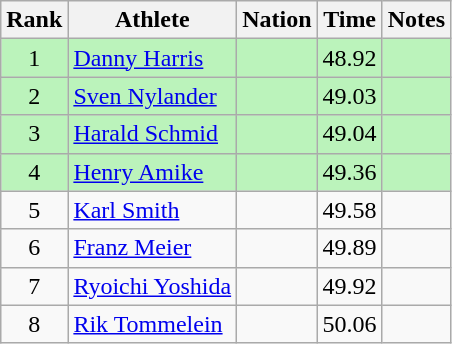<table class="wikitable sortable" style="text-align:center">
<tr>
<th>Rank</th>
<th>Athlete</th>
<th>Nation</th>
<th>Time</th>
<th>Notes</th>
</tr>
<tr style="background:#bbf3bb;">
<td>1</td>
<td align=left><a href='#'>Danny Harris</a></td>
<td align=left></td>
<td>48.92</td>
<td></td>
</tr>
<tr style="background:#bbf3bb;">
<td>2</td>
<td align=left><a href='#'>Sven Nylander</a></td>
<td align=left></td>
<td>49.03</td>
<td></td>
</tr>
<tr style="background:#bbf3bb;">
<td>3</td>
<td align=left><a href='#'>Harald Schmid</a></td>
<td align=left></td>
<td>49.04</td>
<td></td>
</tr>
<tr style="background:#bbf3bb;">
<td>4</td>
<td align=left><a href='#'>Henry Amike</a></td>
<td align=left></td>
<td>49.36</td>
<td></td>
</tr>
<tr>
<td>5</td>
<td align=left><a href='#'>Karl Smith</a></td>
<td align=left></td>
<td>49.58</td>
<td></td>
</tr>
<tr>
<td>6</td>
<td align=left><a href='#'>Franz Meier</a></td>
<td align=left></td>
<td>49.89</td>
<td></td>
</tr>
<tr>
<td>7</td>
<td align=left><a href='#'>Ryoichi Yoshida</a></td>
<td align=left></td>
<td>49.92</td>
<td></td>
</tr>
<tr>
<td>8</td>
<td align=left><a href='#'>Rik Tommelein</a></td>
<td align=left></td>
<td>50.06</td>
<td></td>
</tr>
</table>
